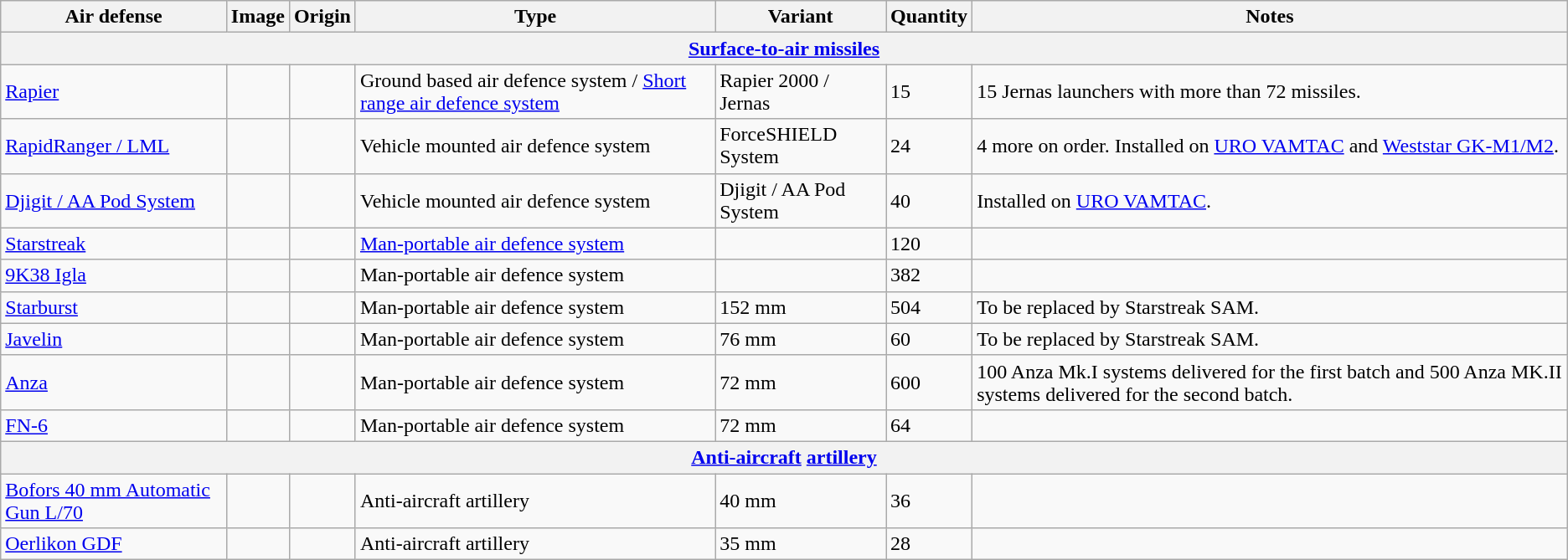<table class="wikitable">
<tr>
<th>Air defense</th>
<th>Image</th>
<th>Origin</th>
<th>Type</th>
<th>Variant</th>
<th>Quantity</th>
<th>Notes</th>
</tr>
<tr>
<th colspan="7"><a href='#'>Surface-to-air missiles</a></th>
</tr>
<tr>
<td><a href='#'>Rapier</a></td>
<td></td>
<td></td>
<td>Ground based air defence system / <a href='#'>Short range air defence system</a></td>
<td>Rapier 2000 / Jernas</td>
<td>15</td>
<td>15 Jernas launchers with more than 72 missiles.</td>
</tr>
<tr>
<td><a href='#'>RapidRanger / LML</a></td>
<td></td>
<td></td>
<td>Vehicle mounted air defence system</td>
<td>ForceSHIELD System</td>
<td>24</td>
<td>4 more on order. Installed on <a href='#'>URO VAMTAC</a> and <a href='#'>Weststar GK-M1/M2</a>.</td>
</tr>
<tr>
<td><a href='#'>Djigit / AA Pod System</a></td>
<td></td>
<td></td>
<td>Vehicle mounted air defence system</td>
<td>Djigit / AA Pod System</td>
<td>40</td>
<td>Installed on <a href='#'>URO VAMTAC</a>.</td>
</tr>
<tr>
<td><a href='#'>Starstreak</a></td>
<td></td>
<td></td>
<td><a href='#'>Man-portable air defence system</a></td>
<td></td>
<td>120</td>
<td></td>
</tr>
<tr>
<td><a href='#'>9K38 Igla</a></td>
<td></td>
<td></td>
<td>Man-portable air defence system</td>
<td></td>
<td>382</td>
<td></td>
</tr>
<tr>
<td><a href='#'>Starburst</a></td>
<td></td>
<td></td>
<td>Man-portable air defence system</td>
<td>152 mm</td>
<td>504</td>
<td>To be replaced by Starstreak SAM.</td>
</tr>
<tr>
<td><a href='#'>Javelin</a></td>
<td></td>
<td></td>
<td>Man-portable air defence system</td>
<td>76 mm</td>
<td>60</td>
<td>To be replaced by Starstreak SAM.</td>
</tr>
<tr>
<td><a href='#'>Anza</a></td>
<td></td>
<td></td>
<td>Man-portable air defence system</td>
<td>72 mm</td>
<td>600</td>
<td>100 Anza Mk.I systems delivered for the first batch and 500 Anza MK.II systems delivered for the second batch.</td>
</tr>
<tr>
<td><a href='#'>FN-6</a></td>
<td></td>
<td></td>
<td>Man-portable air defence system</td>
<td>72 mm</td>
<td>64</td>
<td></td>
</tr>
<tr>
<th colspan="7"><a href='#'>Anti-aircraft</a> <a href='#'>artillery</a></th>
</tr>
<tr>
<td><a href='#'>Bofors 40 mm Automatic Gun L/70</a></td>
<td></td>
<td></td>
<td>Anti-aircraft artillery</td>
<td>40 mm</td>
<td>36</td>
<td></td>
</tr>
<tr>
<td><a href='#'>Oerlikon GDF</a></td>
<td></td>
<td></td>
<td>Anti-aircraft artillery</td>
<td>35 mm</td>
<td>28</td>
<td></td>
</tr>
</table>
